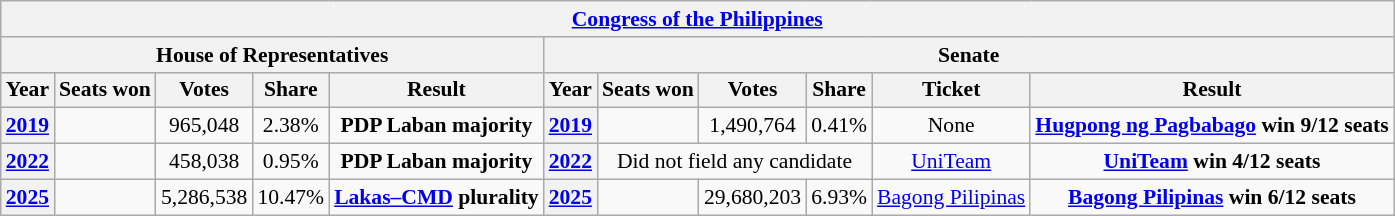<table class="wikitable" style="text-align:center; font-size:90%">
<tr>
<th colspan="11"><a href='#'>Congress of the Philippines</a></th>
</tr>
<tr>
<th colspan="5">House of Representatives</th>
<th colspan="6">Senate</th>
</tr>
<tr>
<th>Year</th>
<th>Seats won</th>
<th>Votes</th>
<th>Share</th>
<th>Result</th>
<th>Year</th>
<th>Seats won</th>
<th>Votes</th>
<th>Share</th>
<th>Ticket</th>
<th>Result</th>
</tr>
<tr>
<th><a href='#'>2019</a></th>
<td></td>
<td>965,048</td>
<td>2.38%</td>
<td><strong>PDP Laban majority</strong></td>
<th><a href='#'>2019</a></th>
<td></td>
<td>1,490,764</td>
<td>0.41%</td>
<td>None</td>
<td><strong><a href='#'>Hugpong ng Pagbabago</a> win 9/12 seats</strong></td>
</tr>
<tr>
<th><a href='#'>2022</a></th>
<td></td>
<td>458,038</td>
<td>0.95%</td>
<td><strong>PDP Laban majority</strong></td>
<th><a href='#'>2022</a></th>
<td colspan="3">Did not field any candidate</td>
<td><a href='#'>UniTeam</a></td>
<td><strong><a href='#'>UniTeam</a> win 4/12 seats</strong></td>
</tr>
<tr>
<th><a href='#'>2025</a></th>
<td></td>
<td>5,286,538</td>
<td>10.47%</td>
<td><strong><a href='#'>Lakas–CMD</a> plurality</strong></td>
<th><a href='#'>2025</a></th>
<td></td>
<td>29,680,203</td>
<td>6.93%</td>
<td><a href='#'>Bagong Pilipinas</a></td>
<td><strong><a href='#'>Bagong Pilipinas</a> win 6/12 seats</strong></td>
</tr>
</table>
